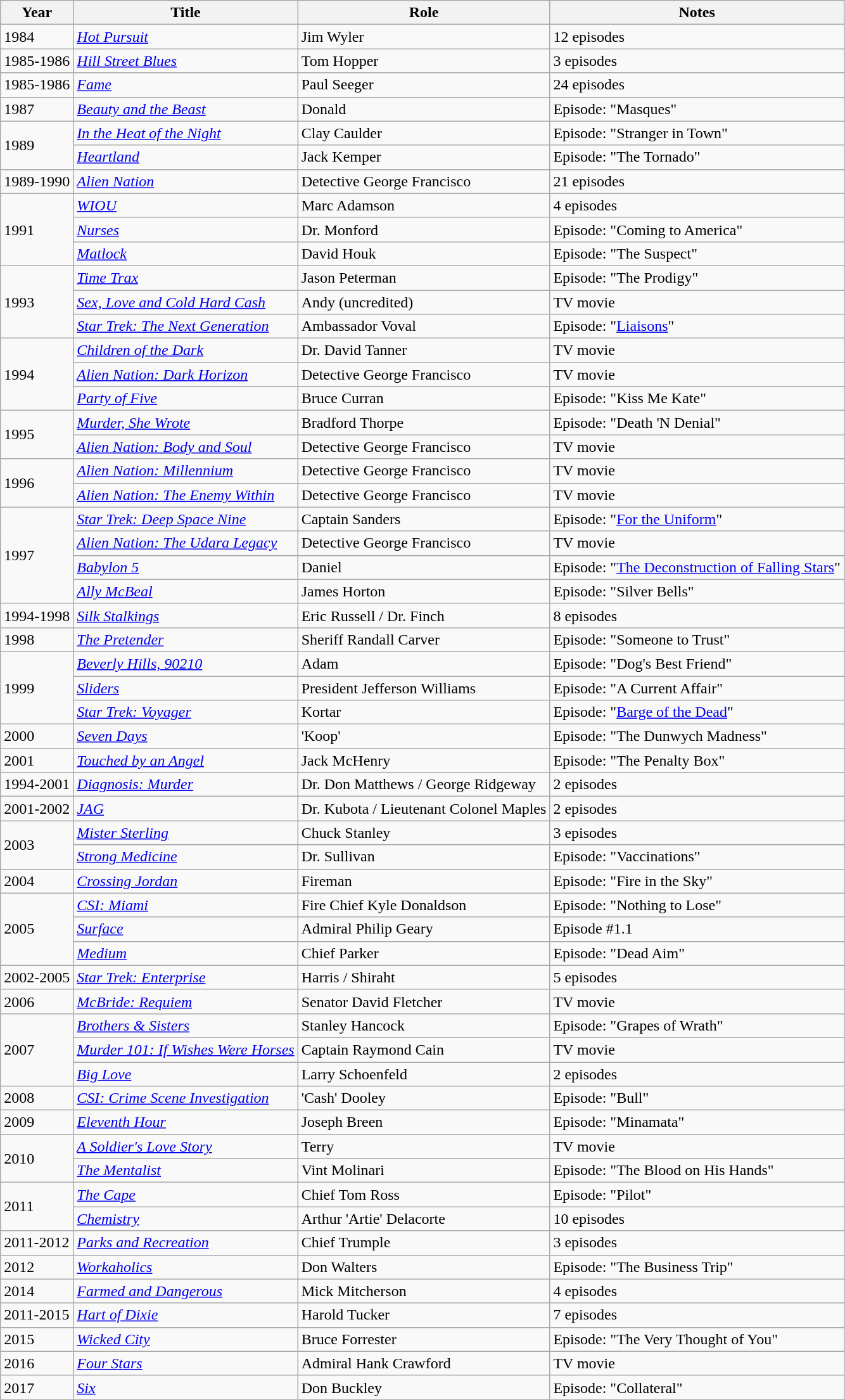<table class="wikitable sortable">
<tr>
<th>Year</th>
<th>Title</th>
<th>Role</th>
<th>Notes</th>
</tr>
<tr>
<td>1984</td>
<td><em><a href='#'>Hot Pursuit</a></em></td>
<td>Jim Wyler</td>
<td>12 episodes</td>
</tr>
<tr>
<td>1985-1986</td>
<td><em><a href='#'>Hill Street Blues</a></em></td>
<td>Tom Hopper</td>
<td>3 episodes</td>
</tr>
<tr>
<td>1985-1986</td>
<td><em><a href='#'>Fame</a></em></td>
<td>Paul Seeger</td>
<td>24 episodes</td>
</tr>
<tr>
<td>1987</td>
<td><em><a href='#'>Beauty and the Beast</a></em></td>
<td>Donald</td>
<td>Episode: "Masques"</td>
</tr>
<tr>
<td rowspan=2>1989</td>
<td><em><a href='#'>In the Heat of the Night</a></em></td>
<td>Clay Caulder</td>
<td>Episode: "Stranger in Town"</td>
</tr>
<tr>
<td><em><a href='#'>Heartland</a></em></td>
<td>Jack Kemper</td>
<td>Episode: "The Tornado"</td>
</tr>
<tr>
<td>1989-1990</td>
<td><em><a href='#'>Alien Nation</a></em></td>
<td>Detective George Francisco</td>
<td>21 episodes</td>
</tr>
<tr>
<td rowspan=3>1991</td>
<td><em><a href='#'>WIOU</a></em></td>
<td>Marc Adamson</td>
<td>4 episodes</td>
</tr>
<tr>
<td><em><a href='#'>Nurses</a></em></td>
<td>Dr. Monford</td>
<td>Episode: "Coming to America"</td>
</tr>
<tr>
<td><em><a href='#'>Matlock</a></em></td>
<td>David Houk</td>
<td>Episode: "The Suspect"</td>
</tr>
<tr>
<td rowspan=3>1993</td>
<td><em><a href='#'>Time Trax</a></em></td>
<td>Jason Peterman</td>
<td>Episode: "The Prodigy"</td>
</tr>
<tr>
<td><em><a href='#'>Sex, Love and Cold Hard Cash</a></em></td>
<td>Andy (uncredited)</td>
<td>TV movie</td>
</tr>
<tr>
<td><em><a href='#'>Star Trek: The Next Generation</a></em></td>
<td>Ambassador Voval</td>
<td>Episode: "<a href='#'>Liaisons</a>"</td>
</tr>
<tr>
<td rowspan=3>1994</td>
<td><em><a href='#'>Children of the Dark</a></em></td>
<td>Dr. David Tanner</td>
<td>TV movie</td>
</tr>
<tr>
<td><em><a href='#'>Alien Nation: Dark Horizon</a></em></td>
<td>Detective George Francisco</td>
<td>TV movie</td>
</tr>
<tr>
<td><em><a href='#'>Party of Five</a></em></td>
<td>Bruce Curran</td>
<td>Episode: "Kiss Me Kate"</td>
</tr>
<tr>
<td rowspan=2>1995</td>
<td><em><a href='#'>Murder, She Wrote</a></em></td>
<td>Bradford Thorpe</td>
<td>Episode: "Death 'N Denial"</td>
</tr>
<tr>
<td><em><a href='#'>Alien Nation: Body and Soul</a></em></td>
<td>Detective George Francisco</td>
<td>TV movie</td>
</tr>
<tr>
<td rowspan=2>1996</td>
<td><em><a href='#'>Alien Nation: Millennium</a></em></td>
<td>Detective George Francisco</td>
<td>TV movie</td>
</tr>
<tr>
<td><em><a href='#'>Alien Nation: The Enemy Within</a></em></td>
<td>Detective George Francisco</td>
<td>TV movie</td>
</tr>
<tr>
<td rowspan=4>1997</td>
<td><em><a href='#'>Star Trek: Deep Space Nine</a></em></td>
<td>Captain Sanders</td>
<td>Episode: "<a href='#'>For the Uniform</a>"</td>
</tr>
<tr>
<td><em><a href='#'>Alien Nation: The Udara Legacy</a></em></td>
<td>Detective George Francisco</td>
<td>TV movie</td>
</tr>
<tr>
<td><em><a href='#'>Babylon 5</a></em></td>
<td>Daniel</td>
<td>Episode: "<a href='#'>The Deconstruction of Falling Stars</a>"</td>
</tr>
<tr>
<td><em><a href='#'>Ally McBeal</a></em></td>
<td>James Horton</td>
<td>Episode: "Silver Bells"</td>
</tr>
<tr>
<td>1994-1998</td>
<td><em><a href='#'>Silk Stalkings</a></em></td>
<td>Eric Russell / Dr. Finch</td>
<td>8 episodes</td>
</tr>
<tr>
<td>1998</td>
<td><em><a href='#'>The Pretender</a></em></td>
<td>Sheriff Randall Carver</td>
<td>Episode: "Someone to Trust"</td>
</tr>
<tr>
<td rowspan=3>1999</td>
<td><em><a href='#'>Beverly Hills, 90210</a></em></td>
<td>Adam</td>
<td>Episode: "Dog's Best Friend"</td>
</tr>
<tr>
<td><em><a href='#'>Sliders</a></em></td>
<td>President Jefferson Williams</td>
<td>Episode: "A Current Affair"</td>
</tr>
<tr>
<td><em><a href='#'>Star Trek: Voyager</a></em></td>
<td>Kortar</td>
<td>Episode: "<a href='#'>Barge of the Dead</a>"</td>
</tr>
<tr>
<td>2000</td>
<td><em><a href='#'>Seven Days</a></em></td>
<td>'Koop'</td>
<td>Episode: "The Dunwych Madness"</td>
</tr>
<tr>
<td>2001</td>
<td><em><a href='#'>Touched by an Angel</a></em></td>
<td>Jack McHenry</td>
<td>Episode: "The Penalty Box"</td>
</tr>
<tr>
<td>1994-2001</td>
<td><em><a href='#'>Diagnosis: Murder</a></em></td>
<td>Dr. Don Matthews / George Ridgeway</td>
<td>2 episodes</td>
</tr>
<tr>
<td>2001-2002</td>
<td><em><a href='#'>JAG</a></em></td>
<td>Dr. Kubota / Lieutenant Colonel Maples</td>
<td>2 episodes</td>
</tr>
<tr>
<td rowspan=2>2003</td>
<td><em><a href='#'>Mister Sterling</a></em></td>
<td>Chuck Stanley</td>
<td>3 episodes</td>
</tr>
<tr>
<td><em><a href='#'>Strong Medicine</a></em></td>
<td>Dr. Sullivan</td>
<td>Episode: "Vaccinations"</td>
</tr>
<tr>
<td>2004</td>
<td><em><a href='#'>Crossing Jordan</a></em></td>
<td>Fireman</td>
<td>Episode: "Fire in the Sky"</td>
</tr>
<tr>
<td rowspan=3>2005</td>
<td><em><a href='#'>CSI: Miami</a></em></td>
<td>Fire Chief Kyle Donaldson</td>
<td>Episode: "Nothing to Lose"</td>
</tr>
<tr>
<td><em><a href='#'>Surface</a></em></td>
<td>Admiral Philip Geary</td>
<td>Episode #1.1</td>
</tr>
<tr>
<td><em><a href='#'>Medium</a></em></td>
<td>Chief Parker</td>
<td>Episode: "Dead Aim"</td>
</tr>
<tr>
<td>2002-2005</td>
<td><em><a href='#'>Star Trek: Enterprise</a></em></td>
<td>Harris / Shiraht</td>
<td>5 episodes</td>
</tr>
<tr>
<td>2006</td>
<td><em><a href='#'>McBride: Requiem</a></em></td>
<td>Senator David Fletcher</td>
<td>TV movie</td>
</tr>
<tr>
<td rowspan=3>2007</td>
<td><em><a href='#'>Brothers & Sisters</a></em></td>
<td>Stanley Hancock</td>
<td>Episode: "Grapes of Wrath"</td>
</tr>
<tr>
<td><em><a href='#'>Murder 101: If Wishes Were Horses</a></em></td>
<td>Captain Raymond Cain</td>
<td>TV movie</td>
</tr>
<tr>
<td><em><a href='#'>Big Love</a></em></td>
<td>Larry Schoenfeld</td>
<td>2 episodes</td>
</tr>
<tr>
<td>2008</td>
<td><em><a href='#'>CSI: Crime Scene Investigation</a></em></td>
<td>'Cash' Dooley</td>
<td>Episode: "Bull"</td>
</tr>
<tr>
<td>2009</td>
<td><em><a href='#'>Eleventh Hour</a></em></td>
<td>Joseph Breen</td>
<td>Episode: "Minamata"</td>
</tr>
<tr>
<td rowspan=2>2010</td>
<td><em><a href='#'>A Soldier's Love Story</a></em></td>
<td>Terry</td>
<td>TV movie</td>
</tr>
<tr>
<td><em><a href='#'>The Mentalist</a></em></td>
<td>Vint Molinari</td>
<td>Episode: "The Blood on His Hands"</td>
</tr>
<tr>
<td rowspan=2>2011</td>
<td><em><a href='#'>The Cape</a></em></td>
<td>Chief Tom Ross</td>
<td>Episode: "Pilot"</td>
</tr>
<tr>
<td><em><a href='#'>Chemistry</a></em></td>
<td>Arthur 'Artie' Delacorte</td>
<td>10 episodes</td>
</tr>
<tr>
<td>2011-2012</td>
<td><em><a href='#'>Parks and Recreation</a></em></td>
<td>Chief Trumple</td>
<td>3 episodes</td>
</tr>
<tr>
<td>2012</td>
<td><em><a href='#'>Workaholics</a></em></td>
<td>Don Walters</td>
<td>Episode: "The Business Trip"</td>
</tr>
<tr>
<td>2014</td>
<td><em><a href='#'>Farmed and Dangerous</a></em></td>
<td>Mick Mitcherson</td>
<td>4 episodes</td>
</tr>
<tr>
<td>2011-2015</td>
<td><em><a href='#'>Hart of Dixie</a></em></td>
<td>Harold Tucker</td>
<td>7 episodes</td>
</tr>
<tr>
<td>2015</td>
<td><em><a href='#'>Wicked City</a></em></td>
<td>Bruce Forrester</td>
<td>Episode: "The Very Thought of You"</td>
</tr>
<tr>
<td>2016</td>
<td><em><a href='#'>Four Stars</a></em></td>
<td>Admiral Hank Crawford</td>
<td>TV movie</td>
</tr>
<tr>
<td>2017</td>
<td><em><a href='#'>Six</a></em></td>
<td>Don Buckley</td>
<td>Episode: "Collateral"</td>
</tr>
<tr>
</tr>
</table>
